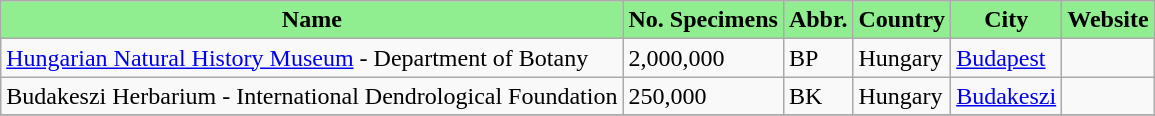<table class="wikitable sortable" align="left" style="margin-left:1em">
<tr>
<th style="background:lightgreen" align="center">Name</th>
<th style="background:lightgreen" align="center">No. Specimens</th>
<th style="background:lightgreen" align="center">Abbr.</th>
<th style="background:lightgreen" align="center">Country</th>
<th style="background:lightgreen" align="center">City</th>
<th style="background:lightgreen" align="center">Website</th>
</tr>
<tr>
<td><a href='#'>Hungarian Natural History Museum</a> - Department of Botany</td>
<td>2,000,000</td>
<td>BP</td>
<td>Hungary</td>
<td><a href='#'>Budapest</a></td>
<td></td>
</tr>
<tr>
<td>Budakeszi Herbarium - International Dendrological Foundation</td>
<td>250,000</td>
<td>BK</td>
<td>Hungary</td>
<td><a href='#'>Budakeszi</a></td>
<td></td>
</tr>
<tr>
</tr>
</table>
